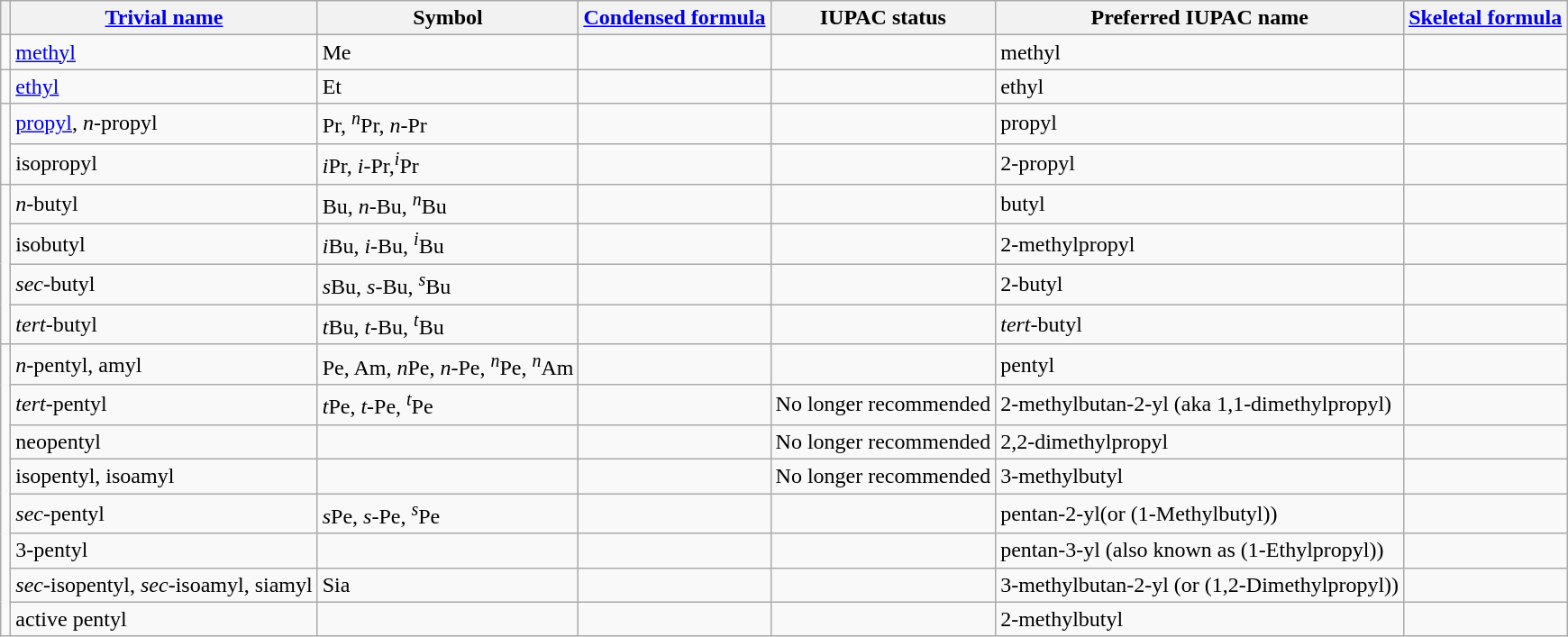<table class="wikitable">
<tr>
<th></th>
<th><a href='#'>Trivial name</a></th>
<th>Symbol</th>
<th><a href='#'>Condensed formula</a></th>
<th>IUPAC status</th>
<th>Preferred IUPAC name</th>
<th><a href='#'>Skeletal formula</a></th>
</tr>
<tr>
<td></td>
<td><a href='#'>methyl</a></td>
<td>Ме</td>
<td></td>
<td></td>
<td>methyl</td>
<td></td>
</tr>
<tr>
<td></td>
<td><a href='#'>ethyl</a></td>
<td>Et</td>
<td></td>
<td></td>
<td>ethyl</td>
<td></td>
</tr>
<tr>
<td rowspan="2"></td>
<td><a href='#'>propyl</a>, <em>n</em>-propyl</td>
<td>Pr, <sup><em>n</em></sup>Pr, <em>n</em>-Pr</td>
<td></td>
<td></td>
<td>propyl</td>
<td></td>
</tr>
<tr>
<td>isopropyl</td>
<td><em>i</em>Pr, <em>i</em>-Pr,<sup><em>i</em></sup>Pr</td>
<td></td>
<td></td>
<td>2-propyl</td>
<td></td>
</tr>
<tr>
<td rowspan="4"></td>
<td><em>n</em>-butyl</td>
<td>Bu, <em>n</em>-Bu, <sup><em>n</em></sup>Bu</td>
<td></td>
<td></td>
<td>butyl</td>
<td></td>
</tr>
<tr>
<td>isobutyl</td>
<td><em>i</em>Bu, <em>i</em>-Bu, <sup><em>i</em></sup>Bu</td>
<td></td>
<td></td>
<td>2-methylpropyl</td>
<td></td>
</tr>
<tr>
<td><em>sec</em>-butyl</td>
<td><em>s</em>Bu, <em>s</em>-Bu, <sup><em>s</em></sup>Bu</td>
<td></td>
<td></td>
<td>2-butyl</td>
<td></td>
</tr>
<tr>
<td><em>tert</em>-butyl</td>
<td><em>t</em>Bu, <em>t</em>-Bu, <sup><em>t</em></sup>Bu</td>
<td></td>
<td></td>
<td><em>tert</em>-butyl</td>
<td></td>
</tr>
<tr>
<td rowspan="8"></td>
<td><em>n</em>-pentyl, amyl</td>
<td>Pe, Am, <em>n</em>Pe, <em>n</em>-Pe, <sup><em>n</em></sup>Pe, <sup><em>n</em></sup>Am</td>
<td></td>
<td></td>
<td>pentyl</td>
<td></td>
</tr>
<tr>
<td><em>tert</em>-pentyl</td>
<td><em>t</em>Pe, <em>t</em>-Pe, <sup><em>t</em></sup>Pe</td>
<td></td>
<td>No longer recommended</td>
<td>2-methylbutan-2-yl (aka 1,1-dimethylpropyl)</td>
<td></td>
</tr>
<tr>
<td>neopentyl</td>
<td></td>
<td></td>
<td>No longer recommended</td>
<td>2,2-dimethylpropyl</td>
<td></td>
</tr>
<tr>
<td>isopentyl, isoamyl</td>
<td></td>
<td></td>
<td>No longer recommended</td>
<td>3-methylbutyl</td>
<td></td>
</tr>
<tr>
<td><em>sec</em>-pentyl</td>
<td><em>s</em>Pe, <em>s</em>-Pe, <sup><em>s</em></sup>Pe</td>
<td></td>
<td></td>
<td>pentan-2-yl(or (1-Methylbutyl))</td>
<td></td>
</tr>
<tr>
<td>3-pentyl</td>
<td></td>
<td></td>
<td></td>
<td>pentan-3-yl (also known as (1-Ethylpropyl))</td>
<td></td>
</tr>
<tr>
<td><em>sec</em>-isopentyl, <em>sec</em>-isoamyl, siamyl</td>
<td>Sia</td>
<td></td>
<td></td>
<td>3-methylbutan-2-yl (or (1,2-Dimethylpropyl))</td>
<td></td>
</tr>
<tr>
<td>active pentyl</td>
<td></td>
<td></td>
<td></td>
<td>2-methylbutyl</td>
<td></td>
</tr>
</table>
